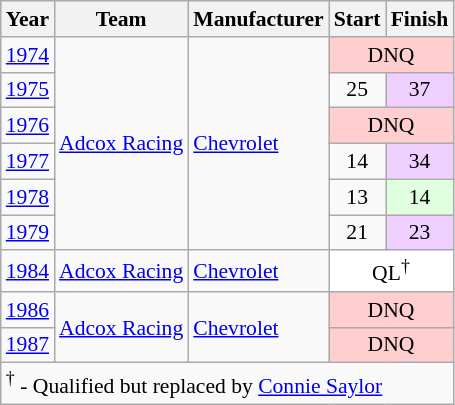<table class="wikitable" style="font-size: 90%;">
<tr>
<th>Year</th>
<th>Team</th>
<th>Manufacturer</th>
<th>Start</th>
<th>Finish</th>
</tr>
<tr>
<td><a href='#'>1974</a></td>
<td rowspan=6><a href='#'>Adcox Racing</a></td>
<td rowspan=6><a href='#'>Chevrolet</a></td>
<td align=center colspan=2 style="background:#FFCFCF;">DNQ</td>
</tr>
<tr>
<td><a href='#'>1975</a></td>
<td align=center>25</td>
<td align=center style="background:#EFCFFF;">37</td>
</tr>
<tr>
<td><a href='#'>1976</a></td>
<td align=center colspan=2 style="background:#FFCFCF;">DNQ</td>
</tr>
<tr>
<td><a href='#'>1977</a></td>
<td align=center>14</td>
<td align=center style="background:#EFCFFF;">34</td>
</tr>
<tr>
<td><a href='#'>1978</a></td>
<td align=center>13</td>
<td align=center style="background:#DFFFDF;">14</td>
</tr>
<tr>
<td><a href='#'>1979</a></td>
<td align=center>21</td>
<td align=center style="background:#EFCFFF;">23</td>
</tr>
<tr>
<td><a href='#'>1984</a></td>
<td><a href='#'>Adcox Racing</a></td>
<td><a href='#'>Chevrolet</a></td>
<td colspan=2 align=center style="background:#FFFFFF;">QL<sup>†</sup></td>
</tr>
<tr>
<td><a href='#'>1986</a></td>
<td rowspan=2><a href='#'>Adcox Racing</a></td>
<td rowspan=2><a href='#'>Chevrolet</a></td>
<td align=center colspan=2 style="background:#FFCFCF;">DNQ</td>
</tr>
<tr>
<td><a href='#'>1987</a></td>
<td align=center colspan=2 style="background:#FFCFCF;">DNQ</td>
</tr>
<tr>
<td colspan=5><sup>†</sup> - Qualified but replaced by <a href='#'>Connie Saylor</a></td>
</tr>
</table>
